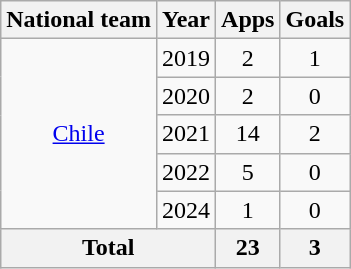<table class=wikitable style=text-align:center>
<tr>
<th>National team</th>
<th>Year</th>
<th>Apps</th>
<th>Goals</th>
</tr>
<tr>
<td rowspan="5"><a href='#'>Chile</a></td>
<td>2019</td>
<td>2</td>
<td>1</td>
</tr>
<tr>
<td>2020</td>
<td>2</td>
<td>0</td>
</tr>
<tr>
<td>2021</td>
<td>14</td>
<td>2</td>
</tr>
<tr>
<td>2022</td>
<td>5</td>
<td>0</td>
</tr>
<tr>
<td>2024</td>
<td>1</td>
<td>0</td>
</tr>
<tr>
<th colspan="2">Total</th>
<th>23</th>
<th>3</th>
</tr>
</table>
